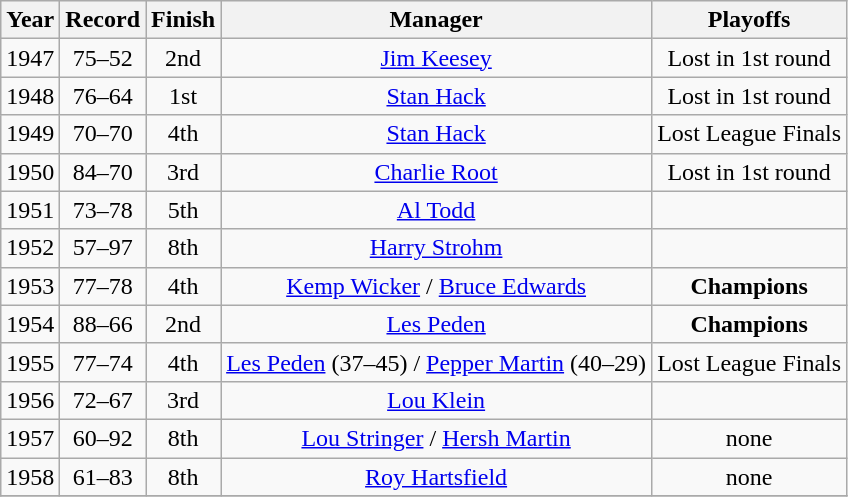<table class="wikitable">
<tr style="background: #F2F2F2;">
<th>Year</th>
<th>Record</th>
<th>Finish</th>
<th>Manager</th>
<th>Playoffs</th>
</tr>
<tr align=center>
<td>1947</td>
<td>75–52</td>
<td>2nd</td>
<td><a href='#'>Jim Keesey</a></td>
<td>Lost in 1st round</td>
</tr>
<tr align=center>
<td>1948</td>
<td>76–64</td>
<td>1st</td>
<td><a href='#'>Stan Hack</a></td>
<td>Lost in 1st round</td>
</tr>
<tr align=center>
<td>1949</td>
<td>70–70</td>
<td>4th</td>
<td><a href='#'>Stan Hack</a></td>
<td>Lost League Finals</td>
</tr>
<tr align=center>
<td>1950</td>
<td>84–70</td>
<td>3rd</td>
<td><a href='#'>Charlie Root</a></td>
<td>Lost in 1st round</td>
</tr>
<tr align=center>
<td>1951</td>
<td>73–78</td>
<td>5th</td>
<td><a href='#'>Al Todd</a></td>
<td></td>
</tr>
<tr align=center>
<td>1952</td>
<td>57–97</td>
<td>8th</td>
<td><a href='#'>Harry Strohm</a></td>
<td></td>
</tr>
<tr align=center>
<td>1953</td>
<td>77–78</td>
<td>4th</td>
<td><a href='#'>Kemp Wicker</a> / <a href='#'>Bruce Edwards</a></td>
<td><strong>Champions</strong></td>
</tr>
<tr align=center>
<td>1954</td>
<td>88–66</td>
<td>2nd</td>
<td><a href='#'>Les Peden</a></td>
<td><strong>Champions</strong></td>
</tr>
<tr align=center>
<td>1955</td>
<td>77–74</td>
<td>4th</td>
<td><a href='#'>Les Peden</a> (37–45) / <a href='#'>Pepper Martin</a> (40–29)</td>
<td>Lost League Finals</td>
</tr>
<tr align=center>
<td>1956</td>
<td>72–67</td>
<td>3rd</td>
<td><a href='#'>Lou Klein</a></td>
<td></td>
</tr>
<tr align=center>
<td>1957</td>
<td>60–92</td>
<td>8th</td>
<td><a href='#'>Lou Stringer</a> / <a href='#'>Hersh Martin</a></td>
<td>none</td>
</tr>
<tr align=center>
<td>1958</td>
<td>61–83</td>
<td>8th</td>
<td><a href='#'>Roy Hartsfield</a></td>
<td>none</td>
</tr>
<tr align=center>
</tr>
</table>
